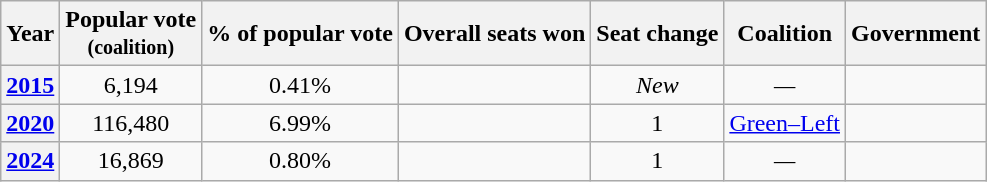<table class="wikitable" style="text-align:center">
<tr>
<th>Year</th>
<th>Popular vote <br><small>(coalition)</small></th>
<th>% of popular vote</th>
<th>Overall seats won</th>
<th>Seat change</th>
<th>Coalition</th>
<th>Government</th>
</tr>
<tr>
<th><a href='#'>2015</a></th>
<td>6,194</td>
<td>0.41%</td>
<td></td>
<td><em>New</em></td>
<td><em>—</em></td>
<td></td>
</tr>
<tr>
<th><a href='#'>2020</a></th>
<td>116,480</td>
<td>6.99%</td>
<td></td>
<td> 1</td>
<td><a href='#'>Green–Left</a></td>
<td></td>
</tr>
<tr>
<th><a href='#'>2024</a></th>
<td>16,869</td>
<td>0.80%</td>
<td></td>
<td> 1</td>
<td><em>—</em></td>
<td></td>
</tr>
</table>
